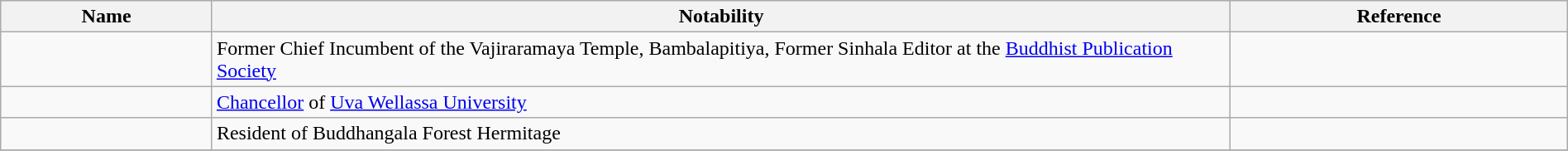<table class="wikitable sortable" style="width:100%">
<tr>
<th style="width:;">Name</th>
<th style="width:65%;" class="unsortable">Notability</th>
<th style="width:*;" class="unsortable">Reference</th>
</tr>
<tr>
<td></td>
<td>Former Chief Incumbent of the Vajiraramaya Temple, Bambalapitiya, Former Sinhala Editor at the <a href='#'>Buddhist Publication Society</a></td>
<td style="text-align:center;"></td>
</tr>
<tr>
<td></td>
<td><a href='#'>Chancellor</a> of <a href='#'>Uva Wellassa University</a></td>
<td style="text-align:center;"></td>
</tr>
<tr>
<td></td>
<td>Resident of Buddhangala Forest Hermitage</td>
<td style="text-align:center;"></td>
</tr>
<tr>
</tr>
</table>
